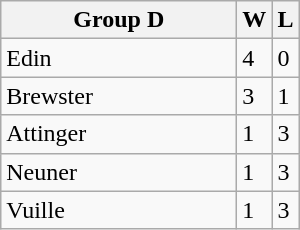<table class="wikitable">
<tr>
<th width=150>Group D</th>
<th>W</th>
<th>L</th>
</tr>
<tr>
<td> Edin</td>
<td>4</td>
<td>0</td>
</tr>
<tr>
<td> Brewster</td>
<td>3</td>
<td>1</td>
</tr>
<tr>
<td> Attinger</td>
<td>1</td>
<td>3</td>
</tr>
<tr>
<td> Neuner</td>
<td>1</td>
<td>3</td>
</tr>
<tr>
<td> Vuille</td>
<td>1</td>
<td>3</td>
</tr>
</table>
